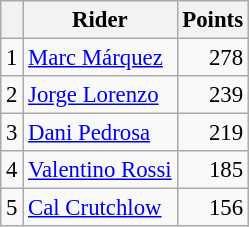<table class="wikitable" style="font-size: 95%;">
<tr>
<th></th>
<th>Rider</th>
<th>Points</th>
</tr>
<tr>
<td align=center>1</td>
<td> <a href='#'>Marc Márquez</a></td>
<td align=right>278</td>
</tr>
<tr>
<td align=center>2</td>
<td> <a href='#'>Jorge Lorenzo</a></td>
<td align=right>239</td>
</tr>
<tr>
<td align=center>3</td>
<td> <a href='#'>Dani Pedrosa</a></td>
<td align=right>219</td>
</tr>
<tr>
<td align=center>4</td>
<td> <a href='#'>Valentino Rossi</a></td>
<td align=right>185</td>
</tr>
<tr>
<td align=center>5</td>
<td> <a href='#'>Cal Crutchlow</a></td>
<td align=right>156</td>
</tr>
</table>
